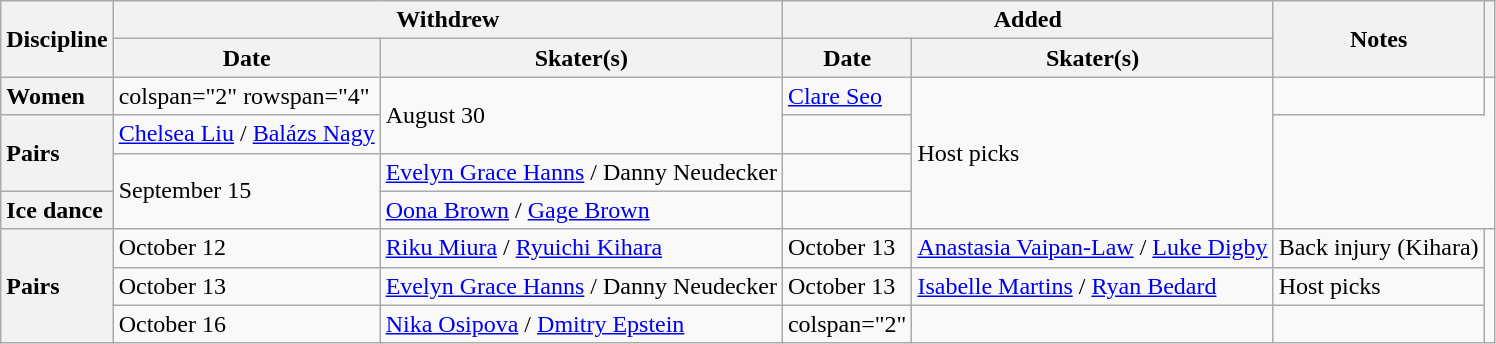<table class="wikitable unsortable">
<tr>
<th scope="col" rowspan=2>Discipline</th>
<th scope="col" colspan=2>Withdrew</th>
<th scope="col" colspan=2>Added</th>
<th scope="col" rowspan=2>Notes</th>
<th scope="col" rowspan=2></th>
</tr>
<tr>
<th>Date</th>
<th>Skater(s)</th>
<th>Date</th>
<th>Skater(s)</th>
</tr>
<tr>
<th scope="row" style="text-align:left">Women</th>
<td>colspan="2" rowspan="4" </td>
<td rowspan=2>August 30</td>
<td> <a href='#'>Clare Seo</a></td>
<td rowspan=4>Host picks</td>
<td></td>
</tr>
<tr>
<th rowspan="2" scope="row" style="text-align:left">Pairs</th>
<td> <a href='#'>Chelsea Liu</a> / <a href='#'>Balázs Nagy</a></td>
<td></td>
</tr>
<tr>
<td rowspan=2>September 15</td>
<td> <a href='#'>Evelyn Grace Hanns</a> / Danny Neudecker</td>
<td></td>
</tr>
<tr>
<th scope="row" style="text-align:left">Ice dance</th>
<td> <a href='#'>Oona Brown</a> / <a href='#'>Gage Brown</a></td>
<td></td>
</tr>
<tr>
<th scope="row" style="text-align:left" rowspan=3>Pairs</th>
<td>October 12</td>
<td> <a href='#'>Riku Miura</a> / <a href='#'>Ryuichi Kihara</a></td>
<td>October 13</td>
<td> <a href='#'>Anastasia Vaipan-Law</a> / <a href='#'>Luke Digby</a></td>
<td>Back injury (Kihara)</td>
<td rowspan=3></td>
</tr>
<tr>
<td>October 13</td>
<td> <a href='#'>Evelyn Grace Hanns</a> / Danny Neudecker</td>
<td>October 13</td>
<td> <a href='#'>Isabelle Martins</a> / <a href='#'>Ryan Bedard</a></td>
<td>Host picks</td>
</tr>
<tr>
<td>October 16</td>
<td> <a href='#'>Nika Osipova</a> / <a href='#'>Dmitry Epstein</a></td>
<td>colspan="2" </td>
<td></td>
</tr>
</table>
